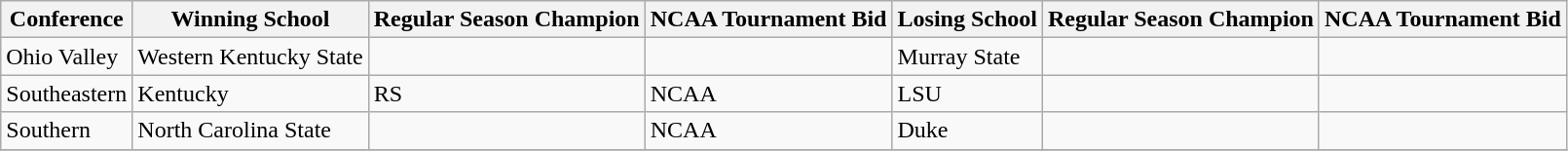<table class="wikitable">
<tr>
<th>Conference</th>
<th>Winning School</th>
<th>Regular Season Champion</th>
<th>NCAA Tournament Bid</th>
<th>Losing School</th>
<th>Regular Season Champion</th>
<th>NCAA Tournament Bid</th>
</tr>
<tr>
<td>Ohio Valley</td>
<td>Western Kentucky State</td>
<td></td>
<td></td>
<td>Murray State</td>
<td></td>
<td></td>
</tr>
<tr>
<td>Southeastern</td>
<td>Kentucky</td>
<td>RS</td>
<td>NCAA</td>
<td>LSU</td>
<td></td>
<td></td>
</tr>
<tr>
<td>Southern</td>
<td>North Carolina State</td>
<td></td>
<td>NCAA</td>
<td>Duke</td>
<td></td>
<td></td>
</tr>
<tr>
</tr>
</table>
